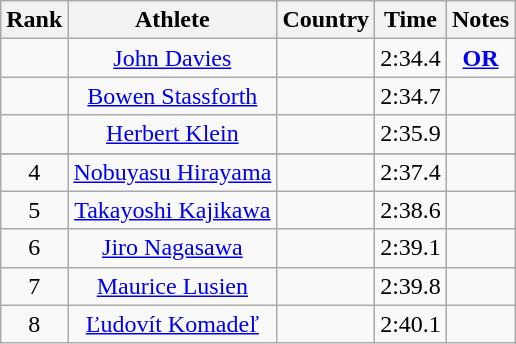<table class="wikitable sortable" style="text-align:center">
<tr>
<th>Rank</th>
<th>Athlete</th>
<th>Country</th>
<th>Time</th>
<th>Notes</th>
</tr>
<tr>
<td></td>
<td><a href='#'>John Davies</a></td>
<td align=left></td>
<td>2:34.4</td>
<td><strong><a href='#'>OR</a></strong></td>
</tr>
<tr>
<td></td>
<td><a href='#'>Bowen Stassforth</a></td>
<td align=left></td>
<td>2:34.7</td>
<td><strong> </strong></td>
</tr>
<tr>
<td></td>
<td><a href='#'>Herbert Klein</a></td>
<td align=left></td>
<td>2:35.9</td>
<td><strong> </strong></td>
</tr>
<tr>
</tr>
<tr>
<td>4</td>
<td><a href='#'>Nobuyasu Hirayama</a></td>
<td align=left></td>
<td>2:37.4</td>
<td><strong> </strong></td>
</tr>
<tr>
<td>5</td>
<td><a href='#'>Takayoshi Kajikawa</a></td>
<td align=left></td>
<td>2:38.6</td>
<td><strong> </strong></td>
</tr>
<tr>
<td>6</td>
<td><a href='#'>Jiro Nagasawa</a></td>
<td align=left></td>
<td>2:39.1</td>
<td><strong> </strong></td>
</tr>
<tr>
<td>7</td>
<td><a href='#'>Maurice Lusien</a></td>
<td align=left></td>
<td>2:39.8</td>
<td><strong> </strong></td>
</tr>
<tr>
<td>8</td>
<td><a href='#'>Ľudovít Komadeľ</a></td>
<td align=left></td>
<td>2:40.1</td>
<td><strong> </strong></td>
</tr>
</table>
